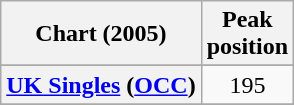<table class="wikitable plainrowheaders sortable">
<tr>
<th align="left">Chart (2005)</th>
<th align="center">Peak<br>position</th>
</tr>
<tr>
</tr>
<tr>
<th scope="row"><a href='#'>UK Singles</a> (<a href='#'>OCC</a>)</th>
<td align="center">195</td>
</tr>
<tr>
</tr>
</table>
